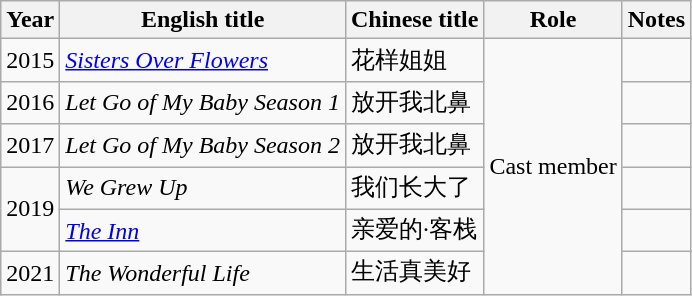<table class="wikitable">
<tr>
<th>Year</th>
<th>English title</th>
<th>Chinese title</th>
<th>Role</th>
<th>Notes</th>
</tr>
<tr>
<td>2015</td>
<td><em><a href='#'>Sisters Over Flowers</a></em></td>
<td>花样姐姐</td>
<td rowspan="6">Cast member</td>
<td></td>
</tr>
<tr>
<td>2016</td>
<td><em>Let Go of My Baby Season 1</em></td>
<td>放开我北鼻</td>
<td></td>
</tr>
<tr>
<td>2017</td>
<td><em>Let Go of My Baby Season 2</em></td>
<td>放开我北鼻</td>
<td></td>
</tr>
<tr>
<td rowspan=2>2019</td>
<td><em>We Grew Up</em></td>
<td>我们长大了</td>
<td></td>
</tr>
<tr>
<td><em><a href='#'>The Inn</a></em></td>
<td>亲爱的·客栈</td>
<td></td>
</tr>
<tr>
<td>2021</td>
<td><em>The Wonderful Life</em></td>
<td>生活真美好</td>
<td></td>
</tr>
</table>
